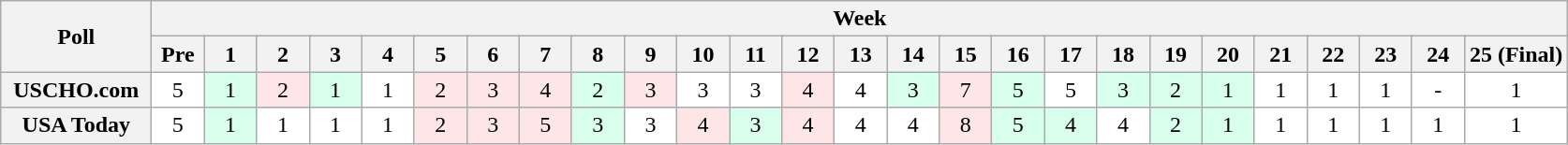<table class="wikitable" style="white-space:nowrap;">
<tr>
<th scope="col" width="100" rowspan="2">Poll</th>
<th colspan="27">Week</th>
</tr>
<tr>
<th scope="col" width="30">Pre</th>
<th scope="col" width="30">1</th>
<th scope="col" width="30">2</th>
<th scope="col" width="30">3</th>
<th scope="col" width="30">4</th>
<th scope="col" width="30">5</th>
<th scope="col" width="30">6</th>
<th scope="col" width="30">7</th>
<th scope="col" width="30">8</th>
<th scope="col" width="30">9</th>
<th scope="col" width="30">10</th>
<th scope="col" width="30">11</th>
<th scope="col" width="30">12</th>
<th scope="col" width="30">13</th>
<th scope="col" width="30">14</th>
<th scope="col" width="30">15</th>
<th scope="col" width="30">16</th>
<th scope="col" width="30">17</th>
<th scope="col" width="30">18</th>
<th scope="col" width="30">19</th>
<th scope="col" width="30">20</th>
<th scope="col" width="30">21</th>
<th scope="col" width="30">22</th>
<th scope="col" width="30">23</th>
<th scope="col" width="30">24</th>
<th scope="col" width="30">25 (Final)</th>
</tr>
<tr style="text-align:center;">
<th>USCHO.com</th>
<td bgcolor=FFFFFF>5</td>
<td bgcolor=D8FFEB>1 </td>
<td bgcolor=FFE6E6>2 </td>
<td bgcolor=D8FFEB>1 </td>
<td bgcolor=FFFFFF>1 </td>
<td bgcolor=FFE6E6>2 </td>
<td bgcolor=FFE6E6>3 </td>
<td bgcolor=FFE6E6>4 </td>
<td bgcolor=D8FFEB>2 </td>
<td bgcolor=FFE6E6>3 </td>
<td bgcolor=FFFFFF>3</td>
<td bgcolor=FFFFFF>3</td>
<td bgcolor=FFE6E6>4</td>
<td bgcolor=FFFFFF>4</td>
<td bgcolor=D8FFEB>3</td>
<td bgcolor=FFE6E6>7</td>
<td bgcolor=D8FFEB>5</td>
<td bgcolor=FFFFFF>5</td>
<td bgcolor=D8FFEB>3 </td>
<td bgcolor=D8FFEB>2 </td>
<td bgcolor=D8FFEB>1 </td>
<td bgcolor=FFFFFF>1 </td>
<td bgcolor=FFFFFF>1 </td>
<td bgcolor=FFFFFF>1 </td>
<td bgcolor=FFFFFF>-</td>
<td bgcolor=FFFFFF>1 </td>
</tr>
<tr style="text-align:center;">
<th>USA Today</th>
<td bgcolor=FFFFFF>5</td>
<td bgcolor=D8FFEB>1 </td>
<td bgcolor=FFFFFF>1 </td>
<td bgcolor=FFFFFF>1 </td>
<td bgcolor=FFFFFF>1 </td>
<td bgcolor=FFE6E6>2 </td>
<td bgcolor=FFE6E6>3</td>
<td bgcolor=FFE6E6>5</td>
<td bgcolor=D8FFEB>3</td>
<td bgcolor=FFFFFF>3 </td>
<td bgcolor=FFE6E6>4</td>
<td bgcolor=D8FFEB>3</td>
<td bgcolor=FFE6E6>4</td>
<td bgcolor=FFFFFF>4</td>
<td bgcolor=FFFFFF>4</td>
<td bgcolor=FFE6E6>8</td>
<td bgcolor=D8FFEB>5</td>
<td bgcolor=D8FFEB>4</td>
<td bgcolor=FFFFFF>4 </td>
<td bgcolor=D8FFEB>2 </td>
<td bgcolor=D8FFEB>1 </td>
<td bgcolor=FFFFFF>1 </td>
<td bgcolor=FFFFFF>1 </td>
<td bgcolor=FFFFFF>1 </td>
<td bgcolor=FFFFFF>1 </td>
<td bgcolor=FFFFFF>1 </td>
</tr>
</table>
